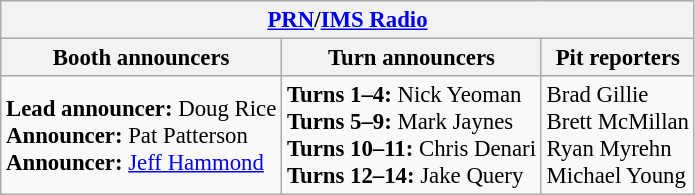<table class="wikitable" style="font-size: 95%">
<tr>
<th colspan="3"><a href='#'>PRN</a>/<a href='#'>IMS Radio</a></th>
</tr>
<tr>
<th>Booth announcers</th>
<th>Turn announcers</th>
<th>Pit reporters</th>
</tr>
<tr>
<td><strong>Lead announcer:</strong> Doug Rice<br><strong>Announcer:</strong> Pat Patterson<br><strong>Announcer:</strong> <a href='#'>Jeff Hammond</a></td>
<td><strong>Turns 1–4:</strong> Nick Yeoman<br><strong>Turns 5–9:</strong> Mark Jaynes<br><strong>Turns 10–11:</strong> Chris Denari<br><strong>Turns 12–14:</strong> Jake Query</td>
<td>Brad Gillie<br>Brett McMillan<br>Ryan Myrehn<br>Michael Young</td>
</tr>
</table>
